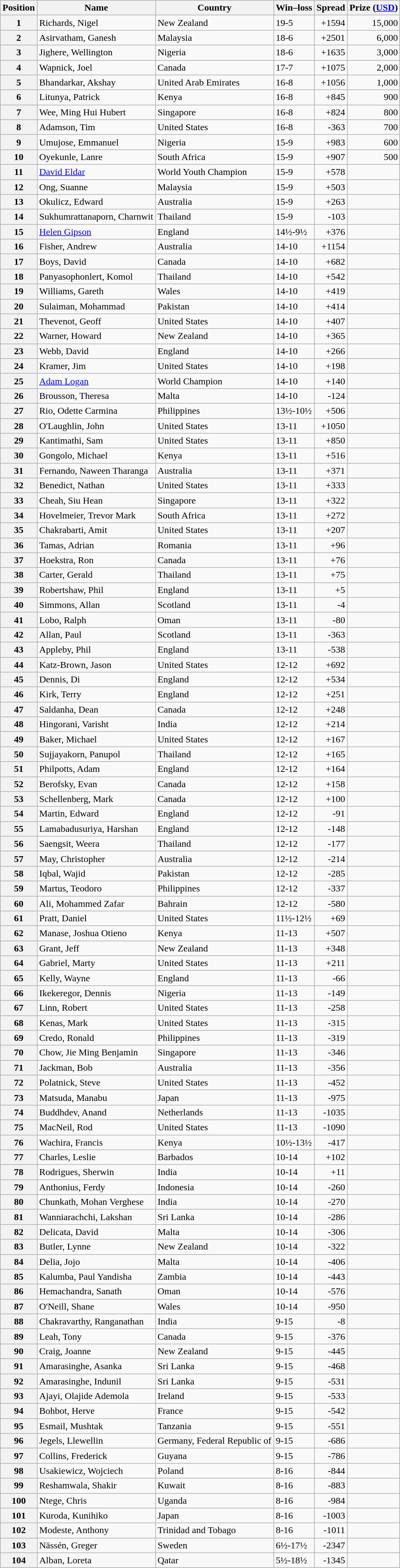<table class="wikitable">
<tr>
<th>Position</th>
<th>Name</th>
<th>Country</th>
<th>Win–loss</th>
<th>Spread</th>
<th>Prize (<a href='#'>USD</a>)</th>
</tr>
<tr>
<th>1</th>
<td>Richards, Nigel</td>
<td>New Zealand</td>
<td>19-5</td>
<td align="right">+1594</td>
<td align="right">15,000</td>
</tr>
<tr>
<th>2</th>
<td>Asirvatham, Ganesh</td>
<td>Malaysia</td>
<td>18-6</td>
<td align="right">+2501</td>
<td align="right">6,000</td>
</tr>
<tr>
<th>3</th>
<td>Jighere, Wellington</td>
<td>Nigeria</td>
<td>18-6</td>
<td align="right">+1635</td>
<td align="right">3,000</td>
</tr>
<tr>
<th>4</th>
<td>Wapnick, Joel</td>
<td>Canada</td>
<td>17-7</td>
<td align="right">+1075</td>
<td align="right">2,000</td>
</tr>
<tr>
<th>5</th>
<td>Bhandarkar, Akshay</td>
<td>United Arab Emirates</td>
<td>16-8</td>
<td align="right">+1056</td>
<td align="right">1,000</td>
</tr>
<tr>
<th>6</th>
<td>Litunya, Patrick</td>
<td>Kenya</td>
<td>16-8</td>
<td align="right">+845</td>
<td align="right">900</td>
</tr>
<tr>
<th>7</th>
<td>Wee, Ming Hui Hubert</td>
<td>Singapore</td>
<td>16-8</td>
<td align="right">+824</td>
<td align="right">800</td>
</tr>
<tr>
<th>8</th>
<td>Adamson, Tim</td>
<td>United States</td>
<td>16-8</td>
<td align="right">-363</td>
<td align="right">700</td>
</tr>
<tr>
<th>9</th>
<td>Umujose, Emmanuel</td>
<td>Nigeria</td>
<td>15-9</td>
<td align="right">+983</td>
<td align="right">600</td>
</tr>
<tr>
<th>10</th>
<td>Oyekunle, Lanre</td>
<td>South Africa</td>
<td>15-9</td>
<td align="right">+907</td>
<td align="right">500</td>
</tr>
<tr>
<th>11</th>
<td><a href='#'>David Eldar</a></td>
<td>World Youth Champion</td>
<td>15-9</td>
<td align="right">+578</td>
<td></td>
</tr>
<tr>
<th>12</th>
<td>Ong, Suanne</td>
<td>Malaysia</td>
<td>15-9</td>
<td align="right">+503</td>
<td></td>
</tr>
<tr>
<th>13</th>
<td>Okulicz, Edward</td>
<td>Australia</td>
<td>15-9</td>
<td align="right">+263</td>
<td></td>
</tr>
<tr>
<th>14</th>
<td>Sukhumrattanaporn, Charnwit</td>
<td>Thailand</td>
<td>15-9</td>
<td align="right">-103</td>
<td></td>
</tr>
<tr>
<th>15</th>
<td><a href='#'>Helen Gipson</a></td>
<td>England</td>
<td>14½-9½</td>
<td align="right">+376</td>
<td></td>
</tr>
<tr>
<th>16</th>
<td>Fisher, Andrew</td>
<td>Australia</td>
<td>14-10</td>
<td align="right">+1154</td>
<td></td>
</tr>
<tr>
<th>17</th>
<td>Boys, David</td>
<td>Canada</td>
<td>14-10</td>
<td align="right">+682</td>
<td></td>
</tr>
<tr>
<th>18</th>
<td>Panyasophonlert, Komol</td>
<td>Thailand</td>
<td>14-10</td>
<td align="right">+542</td>
<td></td>
</tr>
<tr>
<th>19</th>
<td>Williams, Gareth</td>
<td>Wales</td>
<td>14-10</td>
<td align="right">+419</td>
<td></td>
</tr>
<tr>
<th>20</th>
<td>Sulaiman, Mohammad</td>
<td>Pakistan</td>
<td>14-10</td>
<td align="right">+414</td>
<td></td>
</tr>
<tr>
<th>21</th>
<td>Thevenot, Geoff</td>
<td>United States</td>
<td>14-10</td>
<td align="right">+407</td>
<td></td>
</tr>
<tr>
<th>22</th>
<td>Warner, Howard</td>
<td>New Zealand</td>
<td>14-10</td>
<td align="right">+365</td>
<td></td>
</tr>
<tr>
<th>23</th>
<td>Webb, David</td>
<td>England</td>
<td>14-10</td>
<td align="right">+266</td>
<td></td>
</tr>
<tr>
<th>24</th>
<td>Kramer, Jim</td>
<td>United States</td>
<td>14-10</td>
<td align="right">+198</td>
<td></td>
</tr>
<tr>
<th>25</th>
<td><a href='#'>Adam Logan</a></td>
<td>World Champion</td>
<td>14-10</td>
<td align="right">+140</td>
<td></td>
</tr>
<tr>
<th>26</th>
<td>Brousson, Theresa</td>
<td>Malta</td>
<td>14-10</td>
<td align="right">-124</td>
<td></td>
</tr>
<tr>
<th>27</th>
<td>Rio, Odette Carmina</td>
<td>Philippines</td>
<td>13½-10½</td>
<td align="right">+506</td>
<td></td>
</tr>
<tr>
<th>28</th>
<td>O'Laughlin, John</td>
<td>United States</td>
<td>13-11</td>
<td align="right">+1050</td>
<td></td>
</tr>
<tr>
<th>29</th>
<td>Kantimathi, Sam</td>
<td>United States</td>
<td>13-11</td>
<td align="right">+850</td>
<td></td>
</tr>
<tr>
<th>30</th>
<td>Gongolo, Michael</td>
<td>Kenya</td>
<td>13-11</td>
<td align="right">+516</td>
<td></td>
</tr>
<tr>
<th>31</th>
<td>Fernando, Naween Tharanga</td>
<td>Australia</td>
<td>13-11</td>
<td align="right">+371</td>
<td></td>
</tr>
<tr>
<th>32</th>
<td>Benedict, Nathan</td>
<td>United States</td>
<td>13-11</td>
<td align="right">+333</td>
<td></td>
</tr>
<tr>
<th>33</th>
<td>Cheah, Siu Hean</td>
<td>Singapore</td>
<td>13-11</td>
<td align="right">+322</td>
<td></td>
</tr>
<tr>
<th>34</th>
<td>Hovelmeier, Trevor Mark</td>
<td>South Africa</td>
<td>13-11</td>
<td align="right">+272</td>
<td></td>
</tr>
<tr>
<th>35</th>
<td>Chakrabarti, Amit</td>
<td>United States</td>
<td>13-11</td>
<td align="right">+207</td>
<td></td>
</tr>
<tr>
<th>36</th>
<td>Tamas, Adrian</td>
<td>Romania</td>
<td>13-11</td>
<td align="right">+96</td>
<td></td>
</tr>
<tr>
<th>37</th>
<td>Hoekstra, Ron</td>
<td>Canada</td>
<td>13-11</td>
<td align="right">+76</td>
<td></td>
</tr>
<tr>
<th>38</th>
<td>Carter, Gerald</td>
<td>Thailand</td>
<td>13-11</td>
<td align="right">+75</td>
<td></td>
</tr>
<tr>
<th>39</th>
<td>Robertshaw, Phil</td>
<td>England</td>
<td>13-11</td>
<td align="right">+5</td>
<td></td>
</tr>
<tr>
<th>40</th>
<td>Simmons, Allan</td>
<td>Scotland</td>
<td>13-11</td>
<td align="right">-4</td>
<td></td>
</tr>
<tr>
<th>41</th>
<td>Lobo, Ralph</td>
<td>Oman</td>
<td>13-11</td>
<td align="right">-80</td>
<td></td>
</tr>
<tr>
<th>42</th>
<td>Allan, Paul</td>
<td>Scotland</td>
<td>13-11</td>
<td align="right">-363</td>
<td></td>
</tr>
<tr>
<th>43</th>
<td>Appleby, Phil</td>
<td>England</td>
<td>13-11</td>
<td align="right">-538</td>
<td></td>
</tr>
<tr>
<th>44</th>
<td>Katz-Brown, Jason</td>
<td>United States</td>
<td>12-12</td>
<td align="right">+692</td>
<td></td>
</tr>
<tr>
<th>45</th>
<td>Dennis, Di</td>
<td>England</td>
<td>12-12</td>
<td align="right">+534</td>
<td></td>
</tr>
<tr>
<th>46</th>
<td>Kirk, Terry</td>
<td>England</td>
<td>12-12</td>
<td align="right">+251</td>
<td></td>
</tr>
<tr>
<th>47</th>
<td>Saldanha, Dean</td>
<td>Canada</td>
<td>12-12</td>
<td align="right">+248</td>
<td></td>
</tr>
<tr>
<th>48</th>
<td>Hingorani, Varisht</td>
<td>India</td>
<td>12-12</td>
<td align="right">+214</td>
<td></td>
</tr>
<tr>
<th>49</th>
<td>Baker, Michael</td>
<td>United States</td>
<td>12-12</td>
<td align="right">+167</td>
<td></td>
</tr>
<tr>
<th>50</th>
<td>Sujjayakorn, Panupol</td>
<td>Thailand</td>
<td>12-12</td>
<td align="right">+165</td>
<td></td>
</tr>
<tr>
<th>51</th>
<td>Philpotts, Adam</td>
<td>England</td>
<td>12-12</td>
<td align="right">+164</td>
<td></td>
</tr>
<tr>
<th>52</th>
<td>Berofsky, Evan</td>
<td>Canada</td>
<td>12-12</td>
<td align="right">+158</td>
<td></td>
</tr>
<tr>
<th>53</th>
<td>Schellenberg, Mark</td>
<td>Canada</td>
<td>12-12</td>
<td align="right">+100</td>
<td></td>
</tr>
<tr>
<th>54</th>
<td>Martin, Edward</td>
<td>England</td>
<td>12-12</td>
<td align="right">-91</td>
<td></td>
</tr>
<tr>
<th>55</th>
<td>Lamabadusuriya, Harshan</td>
<td>England</td>
<td>12-12</td>
<td align="right">-148</td>
<td></td>
</tr>
<tr>
<th>56</th>
<td>Saengsit, Weera</td>
<td>Thailand</td>
<td>12-12</td>
<td align="right">-177</td>
<td></td>
</tr>
<tr>
<th>57</th>
<td>May, Christopher</td>
<td>Australia</td>
<td>12-12</td>
<td align="right">-214</td>
<td></td>
</tr>
<tr>
<th>58</th>
<td>Iqbal, Wajid</td>
<td>Pakistan</td>
<td>12-12</td>
<td align="right">-285</td>
<td></td>
</tr>
<tr>
<th>59</th>
<td>Martus, Teodoro</td>
<td>Philippines</td>
<td>12-12</td>
<td align="right">-337</td>
<td></td>
</tr>
<tr>
<th>60</th>
<td>Ali, Mohammed Zafar</td>
<td>Bahrain</td>
<td>12-12</td>
<td align="right">-580</td>
<td></td>
</tr>
<tr>
<th>61</th>
<td>Pratt, Daniel</td>
<td>United States</td>
<td>11½-12½</td>
<td align="right">+69</td>
<td></td>
</tr>
<tr>
<th>62</th>
<td>Manase, Joshua Otieno</td>
<td>Kenya</td>
<td>11-13</td>
<td align="right">+507</td>
<td></td>
</tr>
<tr>
<th>63</th>
<td>Grant, Jeff</td>
<td>New Zealand</td>
<td>11-13</td>
<td align="right">+348</td>
<td></td>
</tr>
<tr>
<th>64</th>
<td>Gabriel, Marty</td>
<td>United States</td>
<td>11-13</td>
<td align="right">+211</td>
<td></td>
</tr>
<tr>
<th>65</th>
<td>Kelly, Wayne</td>
<td>England</td>
<td>11-13</td>
<td align="right">-66</td>
<td></td>
</tr>
<tr>
<th>66</th>
<td>Ikekeregor, Dennis</td>
<td>Nigeria</td>
<td>11-13</td>
<td align="right">-149</td>
<td></td>
</tr>
<tr>
<th>67</th>
<td>Linn, Robert</td>
<td>United States</td>
<td>11-13</td>
<td align="right">-258</td>
<td></td>
</tr>
<tr>
<th>68</th>
<td>Kenas, Mark</td>
<td>United States</td>
<td>11-13</td>
<td align="right">-315</td>
<td></td>
</tr>
<tr>
<th>69</th>
<td>Credo, Ronald</td>
<td>Philippines</td>
<td>11-13</td>
<td align="right">-319</td>
<td></td>
</tr>
<tr>
<th>70</th>
<td>Chow, Jie Ming Benjamin</td>
<td>Singapore</td>
<td>11-13</td>
<td align="right">-346</td>
<td></td>
</tr>
<tr>
<th>71</th>
<td>Jackman, Bob</td>
<td>Australia</td>
<td>11-13</td>
<td align="right">-356</td>
<td></td>
</tr>
<tr>
<th>72</th>
<td>Polatnick, Steve</td>
<td>United States</td>
<td>11-13</td>
<td align="right">-452</td>
<td></td>
</tr>
<tr>
<th>73</th>
<td>Matsuda, Manabu</td>
<td>Japan</td>
<td>11-13</td>
<td align="right">-975</td>
<td></td>
</tr>
<tr>
<th>74</th>
<td>Buddhdev, Anand</td>
<td>Netherlands</td>
<td>11-13</td>
<td align="right">-1035</td>
<td></td>
</tr>
<tr>
<th>75</th>
<td>MacNeil, Rod</td>
<td>United States</td>
<td>11-13</td>
<td align="right">-1090</td>
<td></td>
</tr>
<tr>
<th>76</th>
<td>Wachira, Francis</td>
<td>Kenya</td>
<td>10½-13½</td>
<td align="right">-417</td>
<td></td>
</tr>
<tr>
<th>77</th>
<td>Charles, Leslie</td>
<td>Barbados</td>
<td>10-14</td>
<td align="right">+102</td>
<td></td>
</tr>
<tr>
<th>78</th>
<td>Rodrigues, Sherwin</td>
<td>India</td>
<td>10-14</td>
<td align="right">+11</td>
<td></td>
</tr>
<tr>
<th>79</th>
<td>Anthonius, Ferdy</td>
<td>Indonesia</td>
<td>10-14</td>
<td align="right">-260</td>
<td></td>
</tr>
<tr>
<th>80</th>
<td>Chunkath, Mohan Verghese</td>
<td>India</td>
<td>10-14</td>
<td align="right">-270</td>
<td></td>
</tr>
<tr>
<th>81</th>
<td>Wanniarachchi, Lakshan</td>
<td>Sri Lanka</td>
<td>10-14</td>
<td align="right">-286</td>
<td></td>
</tr>
<tr>
<th>82</th>
<td>Delicata, David</td>
<td>Malta</td>
<td>10-14</td>
<td align="right">-306</td>
<td></td>
</tr>
<tr>
<th>83</th>
<td>Butler, Lynne</td>
<td>New Zealand</td>
<td>10-14</td>
<td align="right">-322</td>
<td></td>
</tr>
<tr>
<th>84</th>
<td>Delia, Jojo</td>
<td>Malta</td>
<td>10-14</td>
<td align="right">-406</td>
<td></td>
</tr>
<tr>
<th>85</th>
<td>Kalumba, Paul Yandisha</td>
<td>Zambia</td>
<td>10-14</td>
<td align="right">-443</td>
<td></td>
</tr>
<tr>
<th>86</th>
<td>Hemachandra, Sanath</td>
<td>Oman</td>
<td>10-14</td>
<td align="right">-576</td>
<td></td>
</tr>
<tr>
<th>87</th>
<td>O'Neill, Shane</td>
<td>Wales</td>
<td>10-14</td>
<td align="right">-950</td>
<td></td>
</tr>
<tr>
<th>88</th>
<td>Chakravarthy, Ranganathan</td>
<td>India</td>
<td>9-15</td>
<td align="right">-8</td>
<td></td>
</tr>
<tr>
<th>89</th>
<td>Leah, Tony</td>
<td>Canada</td>
<td>9-15</td>
<td align="right">-376</td>
<td></td>
</tr>
<tr>
<th>90</th>
<td>Craig, Joanne</td>
<td>New Zealand</td>
<td>9-15</td>
<td align="right">-445</td>
<td></td>
</tr>
<tr>
<th>91</th>
<td>Amarasinghe, Asanka</td>
<td>Sri Lanka</td>
<td>9-15</td>
<td align="right">-468</td>
<td></td>
</tr>
<tr>
<th>92</th>
<td>Amarasinghe, Indunil</td>
<td>Sri Lanka</td>
<td>9-15</td>
<td align="right">-531</td>
<td></td>
</tr>
<tr>
<th>93</th>
<td>Ajayi, Olajide Ademola</td>
<td>Ireland</td>
<td>9-15</td>
<td align="right">-533</td>
<td></td>
</tr>
<tr>
<th>94</th>
<td>Bohbot, Herve</td>
<td>France</td>
<td>9-15</td>
<td align="right">-542</td>
<td></td>
</tr>
<tr>
<th>95</th>
<td>Esmail, Mushtak</td>
<td>Tanzania</td>
<td>9-15</td>
<td align="right">-551</td>
<td></td>
</tr>
<tr>
<th>96</th>
<td>Jegels, Llewellin</td>
<td>Germany, Federal Republic of</td>
<td>9-15</td>
<td align="right">-686</td>
<td></td>
</tr>
<tr>
<th>97</th>
<td>Collins, Frederick</td>
<td>Guyana</td>
<td>9-15</td>
<td align="right">-786</td>
<td></td>
</tr>
<tr>
<th>98</th>
<td>Usakiewicz, Wojciech</td>
<td>Poland</td>
<td>8-16</td>
<td align="right">-844</td>
<td></td>
</tr>
<tr>
<th>99</th>
<td>Reshamwala, Shakir</td>
<td>Kuwait</td>
<td>8-16</td>
<td align="right">-883</td>
<td></td>
</tr>
<tr>
<th>100</th>
<td>Ntege, Chris</td>
<td>Uganda</td>
<td>8-16</td>
<td align="right">-984</td>
<td></td>
</tr>
<tr>
<th>101</th>
<td>Kuroda, Kunihiko</td>
<td>Japan</td>
<td>8-16</td>
<td align="right">-1003</td>
<td></td>
</tr>
<tr>
<th>102</th>
<td>Modeste, Anthony</td>
<td>Trinidad and Tobago</td>
<td>8-16</td>
<td align="right">-1011</td>
<td></td>
</tr>
<tr>
<th>103</th>
<td>Nässén, Greger</td>
<td>Sweden</td>
<td>6½-17½</td>
<td align="right">-2347</td>
<td></td>
</tr>
<tr>
<th>104</th>
<td>Alban, Loreta</td>
<td>Qatar</td>
<td>5½-18½</td>
<td align="right">-1345</td>
<td></td>
</tr>
</table>
